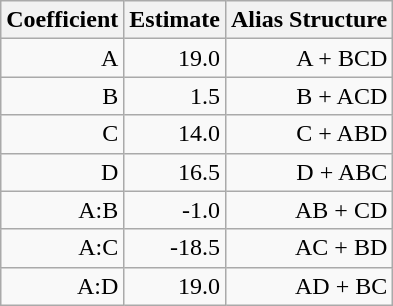<table class="wikitable" style="text-align: right">
<tr>
<th>Coefficient</th>
<th>Estimate</th>
<th>Alias Structure</th>
</tr>
<tr>
<td>A</td>
<td>19.0</td>
<td>A + BCD</td>
</tr>
<tr>
<td>B</td>
<td>1.5</td>
<td>B + ACD</td>
</tr>
<tr>
<td>C</td>
<td>14.0</td>
<td>C + ABD</td>
</tr>
<tr>
<td>D</td>
<td>16.5</td>
<td>D + ABC</td>
</tr>
<tr>
<td>A:B</td>
<td>-1.0</td>
<td>AB + CD</td>
</tr>
<tr>
<td>A:C</td>
<td>-18.5</td>
<td>AC + BD</td>
</tr>
<tr>
<td>A:D</td>
<td>19.0</td>
<td>AD + BC</td>
</tr>
</table>
